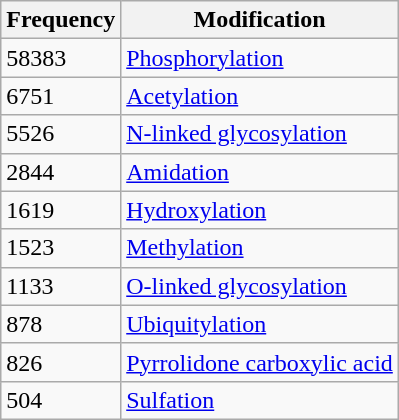<table class="wikitable">
<tr>
<th>Frequency</th>
<th>Modification</th>
</tr>
<tr>
<td>58383</td>
<td><a href='#'>Phosphorylation</a></td>
</tr>
<tr>
<td>6751</td>
<td><a href='#'>Acetylation</a></td>
</tr>
<tr>
<td>5526</td>
<td><a href='#'>N-linked glycosylation</a></td>
</tr>
<tr>
<td>2844</td>
<td><a href='#'>Amidation</a></td>
</tr>
<tr>
<td>1619</td>
<td><a href='#'>Hydroxylation</a></td>
</tr>
<tr>
<td>1523</td>
<td><a href='#'>Methylation</a></td>
</tr>
<tr>
<td>1133</td>
<td><a href='#'>O-linked glycosylation</a></td>
</tr>
<tr>
<td>878</td>
<td><a href='#'>Ubiquitylation</a></td>
</tr>
<tr>
<td>826</td>
<td><a href='#'>Pyrrolidone carboxylic acid</a></td>
</tr>
<tr>
<td>504</td>
<td><a href='#'>Sulfation</a></td>
</tr>
</table>
